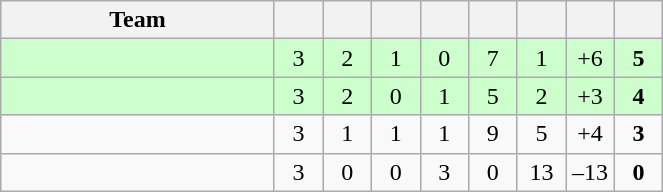<table class="wikitable" style="text-align:center">
<tr>
<th width=175>Team</th>
<th width=25></th>
<th width=25></th>
<th width=25></th>
<th width=25></th>
<th width=25></th>
<th width=25></th>
<th width=25></th>
<th width=25></th>
</tr>
<tr align=center bgcolor=#ccffcc>
<td align=left></td>
<td>3</td>
<td>2</td>
<td>1</td>
<td>0</td>
<td>7</td>
<td>1</td>
<td>+6</td>
<td><strong>5</strong></td>
</tr>
<tr align=center bgcolor=#ccffcc>
<td align=left></td>
<td>3</td>
<td>2</td>
<td>0</td>
<td>1</td>
<td>5</td>
<td>2</td>
<td>+3</td>
<td><strong>4</strong></td>
</tr>
<tr>
<td align=left></td>
<td>3</td>
<td>1</td>
<td>1</td>
<td>1</td>
<td>9</td>
<td>5</td>
<td>+4</td>
<td><strong>3</strong></td>
</tr>
<tr>
<td align=left></td>
<td>3</td>
<td>0</td>
<td>0</td>
<td>3</td>
<td>0</td>
<td>13</td>
<td>–13</td>
<td><strong>0</strong></td>
</tr>
</table>
